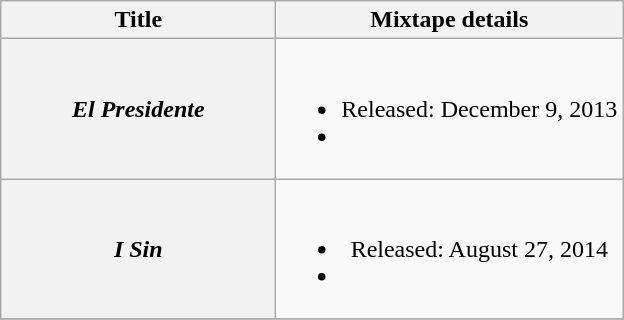<table class="wikitable plainrowheaders" style="text-align:center;">
<tr>
<th scope="col" style="width:11em;">Title</th>
<th scope="col">Mixtape details</th>
</tr>
<tr>
<th scope="row"><em>El Presidente</em></th>
<td><br><ul><li>Released: December 9, 2013</li><li></li></ul></td>
</tr>
<tr>
<th scope="row"><em>I Sin</em></th>
<td><br><ul><li>Released: August 27, 2014</li><li></li></ul></td>
</tr>
<tr>
</tr>
</table>
